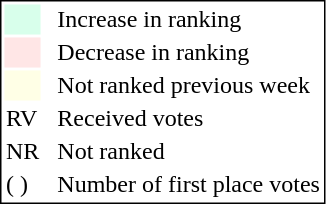<table style="border:1px solid black;">
<tr>
<td style="background:#D8FFEB; width:20px;"></td>
<td> </td>
<td>Increase in ranking</td>
</tr>
<tr>
<td style="background:#FFE6E6; width:20px;"></td>
<td> </td>
<td>Decrease in ranking</td>
</tr>
<tr>
<td style="background:#FFFFE6; width:20px;"></td>
<td> </td>
<td>Not ranked previous week</td>
</tr>
<tr>
<td>RV</td>
<td> </td>
<td>Received votes</td>
</tr>
<tr>
<td>NR</td>
<td> </td>
<td>Not ranked</td>
</tr>
<tr>
<td>( )</td>
<td> </td>
<td>Number of first place votes</td>
</tr>
</table>
